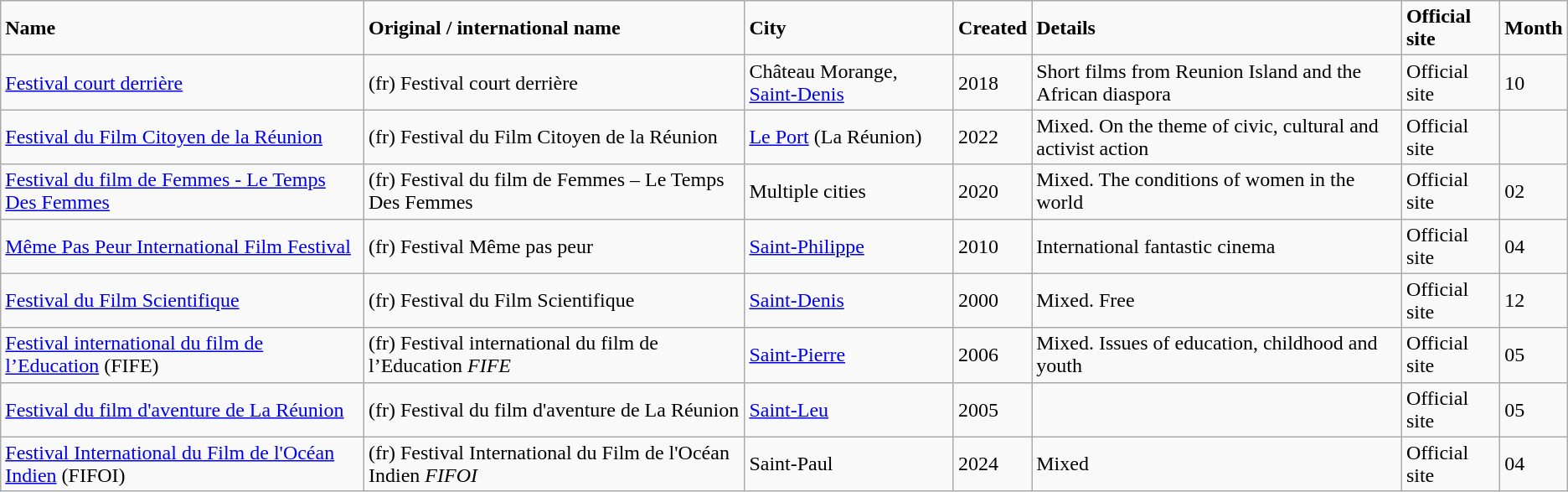<table class="wikitable">
<tr>
<td><strong>Name</strong></td>
<td><strong>Original / international name</strong></td>
<td><strong>City</strong></td>
<td><strong>Created</strong></td>
<td><strong>Details</strong></td>
<td><strong>Official site</strong></td>
<td><strong>Month</strong></td>
</tr>
<tr>
<td><a href='#'>Festival court derrière</a></td>
<td>(fr) Festival court derrière</td>
<td>Château Morange, <a href='#'>Saint-Denis</a></td>
<td>2018</td>
<td>Short films from Reunion Island and the African diaspora</td>
<td>Official site</td>
<td>10</td>
</tr>
<tr>
<td><a href='#'>Festival du Film Citoyen de la Réunion</a></td>
<td>(fr) Festival du Film Citoyen de la Réunion</td>
<td><a href='#'>Le Port</a> (La Réunion)</td>
<td>2022</td>
<td>Mixed. On the theme of civic, cultural and activist action</td>
<td>Official site</td>
<td></td>
</tr>
<tr>
<td><a href='#'>Festival du film de Femmes - Le Temps Des Femmes</a></td>
<td>(fr) Festival du film de Femmes – Le Temps Des Femmes</td>
<td>Multiple cities</td>
<td>2020</td>
<td>Mixed. The conditions of women in the world</td>
<td>Official site</td>
<td>02</td>
</tr>
<tr>
<td><a href='#'>Même Pas Peur International Film Festival</a></td>
<td>(fr) Festival Même pas peur</td>
<td><a href='#'>Saint-Philippe</a></td>
<td>2010</td>
<td>International fantastic cinema</td>
<td>Official site</td>
<td>04</td>
</tr>
<tr>
<td><a href='#'>Festival du Film Scientifique</a></td>
<td>(fr) Festival du Film Scientifique</td>
<td><a href='#'>Saint-Denis</a></td>
<td>2000</td>
<td>Mixed. Free</td>
<td>Official site</td>
<td>12</td>
</tr>
<tr>
<td><a href='#'>Festival international du film de l’Education</a> (FIFE)</td>
<td>(fr) Festival international du film de l’Education <em>FIFE</em></td>
<td><a href='#'>Saint-Pierre</a></td>
<td>2006</td>
<td>Mixed. Issues of education, childhood and youth</td>
<td>Official site</td>
<td>05</td>
</tr>
<tr>
<td><a href='#'>Festival du film d'aventure de La Réunion</a></td>
<td>(fr) Festival du film d'aventure de La Réunion</td>
<td><a href='#'>Saint-Leu</a></td>
<td>2005</td>
<td></td>
<td>Official site</td>
<td>05</td>
</tr>
<tr>
<td><a href='#'>Festival International du Film de l'Océan Indien</a> (FIFOI)</td>
<td>(fr) Festival International du Film de l'Océan Indien <em>FIFOI</em></td>
<td>Saint-Paul</td>
<td>2024</td>
<td>Mixed</td>
<td>Official site</td>
<td>04</td>
</tr>
</table>
